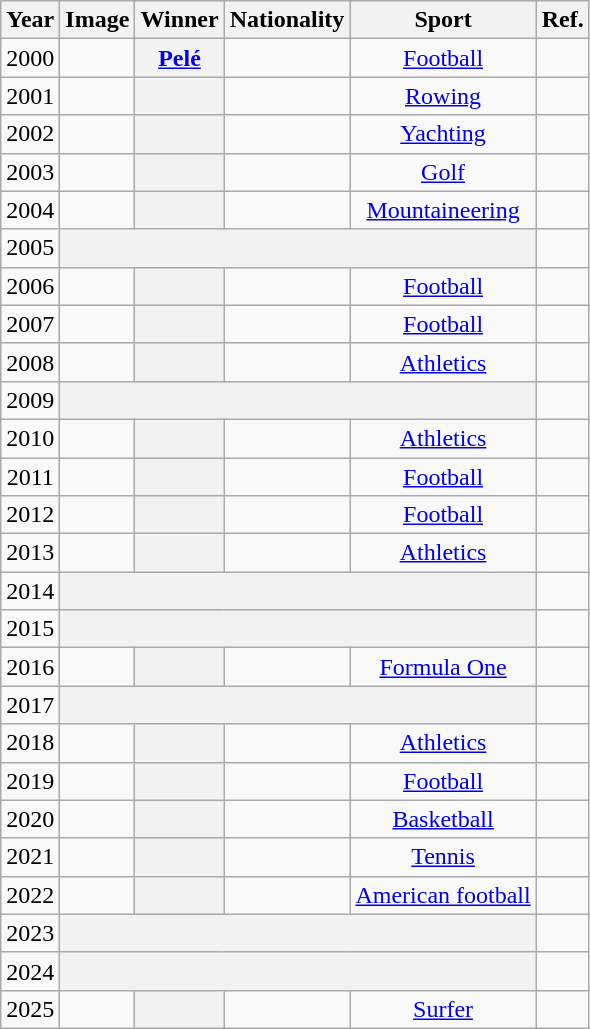<table class="sortable wikitable plainrowheaders" style="text-align:center">
<tr>
<th scope=col>Year</th>
<th scope=col class=unsortable>Image</th>
<th scope=col>Winner</th>
<th scope=col>Nationality</th>
<th scope=col>Sport</th>
<th scope=col class=unsortable>Ref.</th>
</tr>
<tr>
<td>2000</td>
<td></td>
<th scope=row><a href='#'>Pelé</a></th>
<td></td>
<td><a href='#'>Football</a></td>
<td></td>
</tr>
<tr>
<td>2001</td>
<td></td>
<th scope=row></th>
<td></td>
<td><a href='#'>Rowing</a></td>
<td></td>
</tr>
<tr>
<td>2002</td>
<td></td>
<th scope=row> </th>
<td></td>
<td><a href='#'>Yachting</a></td>
<td></td>
</tr>
<tr>
<td>2003</td>
<td></td>
<th scope=row></th>
<td></td>
<td><a href='#'>Golf</a></td>
<td></td>
</tr>
<tr>
<td>2004</td>
<td></td>
<th scope=row></th>
<td></td>
<td><a href='#'>Mountaineering</a></td>
<td></td>
</tr>
<tr>
<td>2005</td>
<th colspan=4></th>
<td></td>
</tr>
<tr>
<td>2006</td>
<td></td>
<th scope=row></th>
<td></td>
<td><a href='#'>Football</a></td>
<td></td>
</tr>
<tr>
<td>2007</td>
<td></td>
<th scope=row></th>
<td></td>
<td><a href='#'>Football</a></td>
<td></td>
</tr>
<tr>
<td>2008</td>
<td></td>
<th scope=row></th>
<td></td>
<td><a href='#'>Athletics</a></td>
<td></td>
</tr>
<tr>
<td>2009</td>
<th colspan=4></th>
<td></td>
</tr>
<tr>
<td>2010</td>
<td></td>
<th scope=row></th>
<td></td>
<td><a href='#'>Athletics</a></td>
<td></td>
</tr>
<tr>
<td>2011</td>
<td></td>
<th scope=row></th>
<td></td>
<td><a href='#'>Football</a></td>
<td></td>
</tr>
<tr>
<td>2012</td>
<td></td>
<th scope=row></th>
<td></td>
<td><a href='#'>Football</a></td>
<td></td>
</tr>
<tr>
<td>2013</td>
<td></td>
<th scope=row></th>
<td></td>
<td><a href='#'>Athletics</a></td>
<td></td>
</tr>
<tr>
<td>2014</td>
<th colspan=4></th>
<td></td>
</tr>
<tr>
<td>2015</td>
<th colspan=4></th>
<td></td>
</tr>
<tr>
<td>2016</td>
<td></td>
<th scope=row></th>
<td></td>
<td><a href='#'>Formula One</a></td>
<td></td>
</tr>
<tr>
<td>2017</td>
<th colspan=4></th>
<td></td>
</tr>
<tr>
<td>2018</td>
<td></td>
<th scope=row></th>
<td></td>
<td><a href='#'>Athletics</a></td>
<td></td>
</tr>
<tr>
<td>2019</td>
<td></td>
<th scope=row></th>
<td></td>
<td><a href='#'>Football</a></td>
<td></td>
</tr>
<tr>
<td>2020</td>
<td></td>
<th scope=row></th>
<td></td>
<td><a href='#'>Basketball</a></td>
<td></td>
</tr>
<tr>
<td>2021</td>
<td></td>
<th scope=row></th>
<td></td>
<td><a href='#'>Tennis</a></td>
<td></td>
</tr>
<tr>
<td>2022</td>
<td></td>
<th scope=row></th>
<td></td>
<td><a href='#'>American football</a></td>
<td></td>
</tr>
<tr>
<td>2023</td>
<th colspan=4></th>
<td></td>
</tr>
<tr>
<td>2024</td>
<th colspan=4></th>
<td></td>
</tr>
<tr>
<td>2025</td>
<td></td>
<th scope=row></th>
<td></td>
<td><a href='#'>Surfer</a></td>
<td></td>
</tr>
</table>
